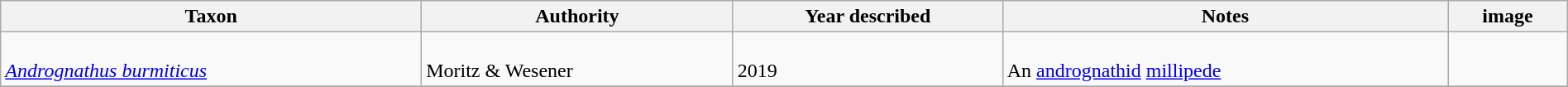<table class="wikitable sortable" align="center" width="100%">
<tr>
<th>Taxon</th>
<th>Authority</th>
<th>Year described</th>
<th>Notes</th>
<th>image</th>
</tr>
<tr>
<td><br><em><a href='#'>Andrognathus burmiticus</a></em></td>
<td><br>Moritz & Wesener</td>
<td><br>2019</td>
<td><br>An <a href='#'>andrognathid</a> <a href='#'>millipede</a></td>
<td></td>
</tr>
<tr>
</tr>
</table>
